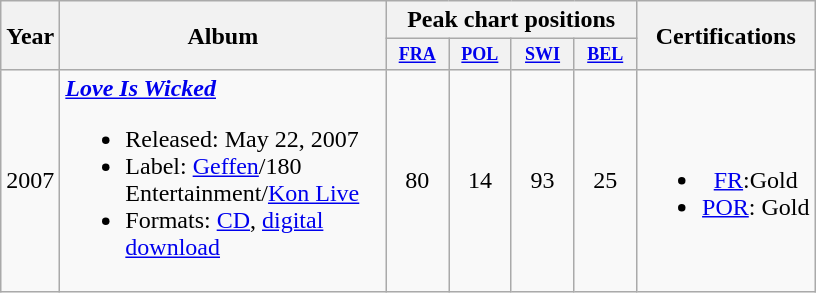<table class="wikitable" style="text-align:center">
<tr>
<th rowspan=2>Year</th>
<th width="210" rowspan=2>Album</th>
<th colspan=4>Peak chart positions</th>
<th rowspan=2>Certifications</th>
</tr>
<tr>
<th style="width:3em;font-size:75%"><a href='#'>FRA</a></th>
<th style="width:3em;font-size:75%"><a href='#'>POL</a></th>
<th style="width:3em;font-size:75%"><a href='#'>SWI</a></th>
<th style="width:3em;font-size:75%"><a href='#'>BEL</a></th>
</tr>
<tr>
<td>2007</td>
<td align="left"><strong><em><a href='#'>Love Is Wicked</a></em></strong><br><ul><li>Released: May 22, 2007</li><li>Label: <a href='#'>Geffen</a>/180 Entertainment/<a href='#'>Kon Live</a></li><li>Formats: <a href='#'>CD</a>, <a href='#'>digital download</a></li></ul></td>
<td>80</td>
<td>14</td>
<td>93</td>
<td>25</td>
<td><br><ul><li><a href='#'>FR</a>:Gold</li><li><a href='#'>POR</a>: Gold</li></ul></td>
</tr>
</table>
